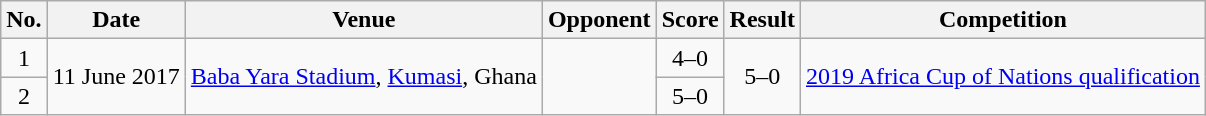<table class="wikitable sortable">
<tr>
<th scope="col">No.</th>
<th scope="col">Date</th>
<th scope="col">Venue</th>
<th scope="col">Opponent</th>
<th scope="col">Score</th>
<th scope="col">Result</th>
<th scope="col">Competition</th>
</tr>
<tr>
<td style="text-align:center">1</td>
<td rowspan="2">11 June 2017</td>
<td rowspan="2"><a href='#'>Baba Yara Stadium</a>, <a href='#'>Kumasi</a>, Ghana</td>
<td rowspan="2"></td>
<td style="text-align:center">4–0</td>
<td rowspan="2" style="text-align:center">5–0</td>
<td rowspan="2"><a href='#'>2019 Africa Cup of Nations qualification</a></td>
</tr>
<tr>
<td style="text-align:center">2</td>
<td style="text-align:center">5–0</td>
</tr>
</table>
